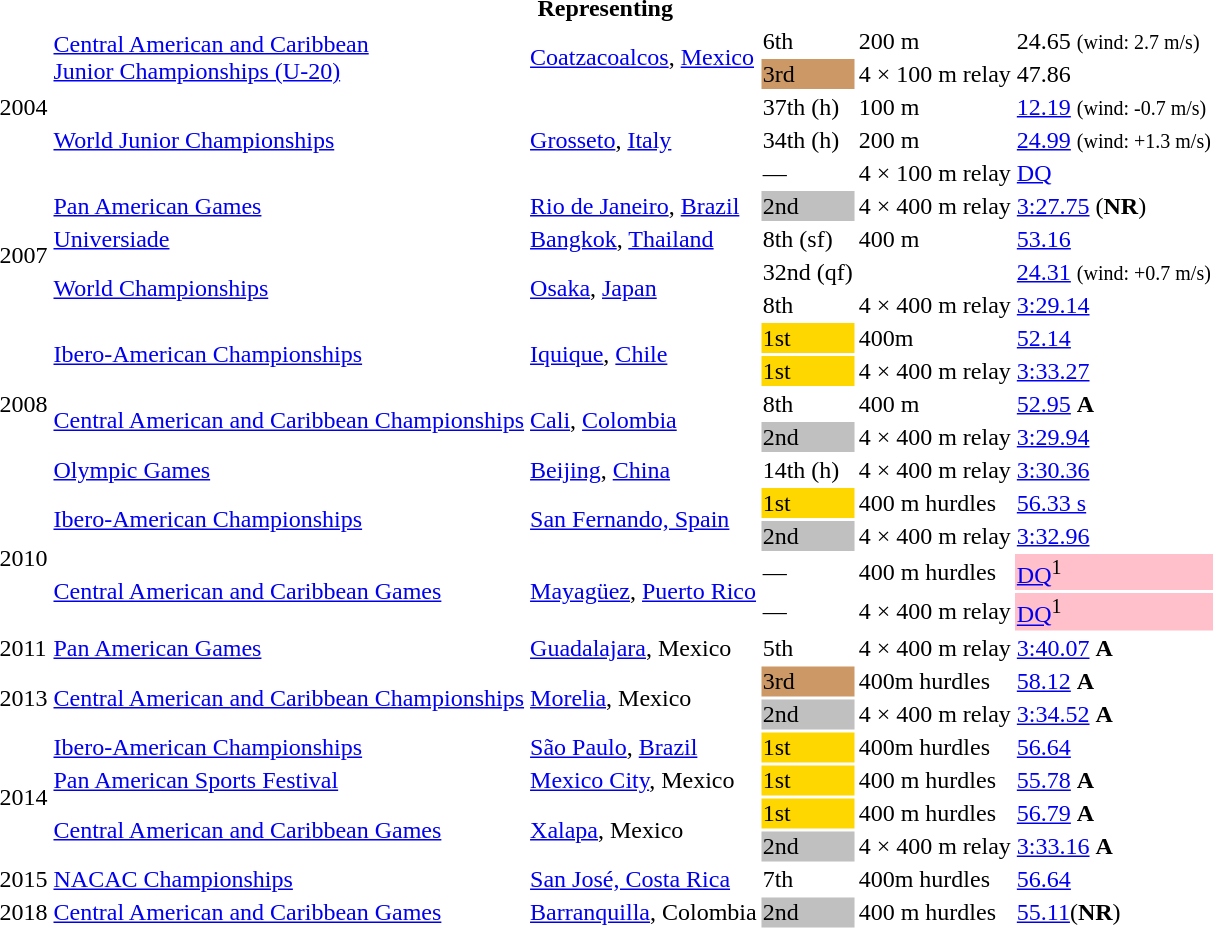<table>
<tr>
<th colspan="6">Representing </th>
</tr>
<tr>
<td rowspan = "5">2004</td>
<td rowspan = "2"><a href='#'>Central American and Caribbean<br>Junior Championships (U-20)</a></td>
<td rowspan = "2"><a href='#'>Coatzacoalcos</a>, <a href='#'>Mexico</a></td>
<td>6th</td>
<td>200 m</td>
<td>24.65 <small>(wind: 2.7 m/s)</small></td>
</tr>
<tr>
<td bgcolor=cc9966>3rd</td>
<td>4 × 100 m relay</td>
<td>47.86</td>
</tr>
<tr>
<td rowspan=3><a href='#'>World Junior Championships</a></td>
<td rowspan=3><a href='#'>Grosseto</a>, <a href='#'>Italy</a></td>
<td>37th (h)</td>
<td>100 m</td>
<td><a href='#'>12.19</a> <small>(wind: -0.7 m/s)</small></td>
</tr>
<tr>
<td>34th (h)</td>
<td>200 m</td>
<td><a href='#'>24.99</a> <small>(wind: +1.3 m/s)</small></td>
</tr>
<tr>
<td>—</td>
<td>4 × 100 m relay</td>
<td><a href='#'>DQ</a></td>
</tr>
<tr>
<td rowspan=4>2007</td>
<td><a href='#'>Pan American Games</a></td>
<td><a href='#'>Rio de Janeiro</a>, <a href='#'>Brazil</a></td>
<td bgcolor="silver">2nd</td>
<td>4 × 400 m relay</td>
<td><a href='#'>3:27.75</a> (<strong>NR</strong>)</td>
</tr>
<tr>
<td><a href='#'>Universiade</a></td>
<td><a href='#'>Bangkok</a>, <a href='#'>Thailand</a></td>
<td>8th (sf)</td>
<td>400 m</td>
<td><a href='#'>53.16</a></td>
</tr>
<tr>
<td rowspan=2><a href='#'>World Championships</a></td>
<td rowspan=2><a href='#'>Osaka</a>, <a href='#'>Japan</a></td>
<td>32nd (qf)</td>
<td></td>
<td><a href='#'>24.31</a> <small>(wind: +0.7 m/s)</small></td>
</tr>
<tr>
<td>8th</td>
<td>4 × 400 m relay</td>
<td><a href='#'>3:29.14</a></td>
</tr>
<tr>
<td rowspan=5>2008</td>
<td rowspan=2><a href='#'>Ibero-American Championships</a></td>
<td rowspan=2><a href='#'>Iquique</a>, <a href='#'>Chile</a></td>
<td bgcolor=gold>1st</td>
<td>400m</td>
<td><a href='#'>52.14</a></td>
</tr>
<tr>
<td bgcolor=gold>1st</td>
<td>4 × 400 m relay</td>
<td><a href='#'>3:33.27</a></td>
</tr>
<tr>
<td rowspan=2><a href='#'>Central American and Caribbean Championships</a></td>
<td rowspan=2><a href='#'>Cali</a>, <a href='#'>Colombia</a></td>
<td>8th</td>
<td>400 m</td>
<td><a href='#'>52.95</a> <strong>A</strong></td>
</tr>
<tr>
<td bgcolor=silver>2nd</td>
<td>4 × 400 m relay</td>
<td><a href='#'>3:29.94</a></td>
</tr>
<tr>
<td><a href='#'>Olympic Games</a></td>
<td><a href='#'>Beijing</a>, <a href='#'>China</a></td>
<td>14th (h)</td>
<td>4 × 400 m relay</td>
<td><a href='#'>3:30.36</a></td>
</tr>
<tr>
<td rowspan=4>2010</td>
<td rowspan=2><a href='#'>Ibero-American Championships</a></td>
<td rowspan=2><a href='#'>San Fernando, Spain</a></td>
<td bgcolor="gold">1st</td>
<td>400 m hurdles</td>
<td><a href='#'>56.33 s</a></td>
</tr>
<tr>
<td bgcolor="silver">2nd</td>
<td>4 × 400 m relay</td>
<td><a href='#'>3:32.96</a></td>
</tr>
<tr>
<td rowspan=2><a href='#'>Central American and Caribbean Games</a></td>
<td rowspan=2><a href='#'>Mayagüez</a>, <a href='#'>Puerto Rico</a></td>
<td>—</td>
<td>400 m hurdles</td>
<td bgcolor=pink><a href='#'>DQ</a><sup>1</sup></td>
</tr>
<tr>
<td>—</td>
<td>4 × 400 m relay</td>
<td bgcolor=pink><a href='#'>DQ</a><sup>1</sup></td>
</tr>
<tr>
<td>2011</td>
<td><a href='#'>Pan American Games</a></td>
<td><a href='#'>Guadalajara</a>, Mexico</td>
<td>5th</td>
<td>4 × 400 m relay</td>
<td><a href='#'>3:40.07</a> <strong>A</strong></td>
</tr>
<tr>
<td rowspan=2>2013</td>
<td rowspan=2><a href='#'>Central American and Caribbean Championships</a></td>
<td rowspan=2><a href='#'>Morelia</a>, Mexico</td>
<td bgcolor="cc9966">3rd</td>
<td>400m hurdles</td>
<td><a href='#'>58.12</a> <strong>A</strong></td>
</tr>
<tr>
<td bgcolor=silver>2nd</td>
<td>4 × 400 m relay</td>
<td><a href='#'>3:34.52</a> <strong>A</strong></td>
</tr>
<tr>
<td rowspan=4>2014</td>
<td><a href='#'>Ibero-American Championships</a></td>
<td><a href='#'>São Paulo</a>, <a href='#'>Brazil</a></td>
<td bgcolor=gold>1st</td>
<td>400m hurdles</td>
<td><a href='#'>56.64</a></td>
</tr>
<tr>
<td><a href='#'>Pan American Sports Festival</a></td>
<td><a href='#'>Mexico City</a>, Mexico</td>
<td bgcolor=gold>1st</td>
<td>400 m hurdles</td>
<td><a href='#'>55.78</a> <strong>A</strong></td>
</tr>
<tr>
<td rowspan=2><a href='#'>Central American and Caribbean Games</a></td>
<td rowspan=2><a href='#'>Xalapa</a>, Mexico</td>
<td bgcolor=gold>1st</td>
<td>400 m hurdles</td>
<td><a href='#'>56.79</a> <strong>A</strong></td>
</tr>
<tr>
<td bgcolor=silver>2nd</td>
<td>4 × 400 m relay</td>
<td><a href='#'>3:33.16</a> <strong>A</strong></td>
</tr>
<tr>
<td>2015</td>
<td><a href='#'>NACAC Championships</a></td>
<td><a href='#'>San José, Costa Rica</a></td>
<td>7th</td>
<td>400m hurdles</td>
<td><a href='#'>56.64</a></td>
</tr>
<tr>
<td>2018</td>
<td><a href='#'>Central American and Caribbean Games</a></td>
<td><a href='#'>Barranquilla</a>, Colombia</td>
<td bgcolor=silver>2nd</td>
<td>400 m hurdles</td>
<td><a href='#'>55.11</a>(<strong>NR</strong>)</td>
</tr>
</table>
